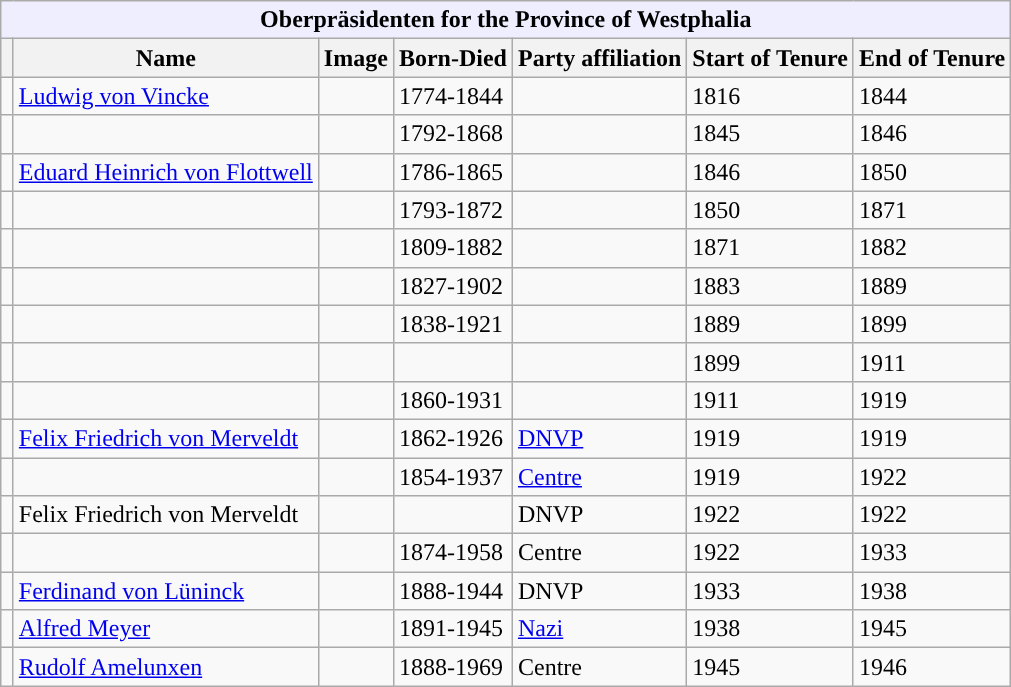<table class="wikitable">
<tr>
<th colspan="8" style="background:#eef; text-align:center;">Oberpräsidenten for the Province of Westphalia</th>
</tr>
<tr style="background:#eef;">
<th></th>
<th>Name</th>
<th>Image</th>
<th>Born-Died</th>
<th>Party affiliation</th>
<th>Start of Tenure</th>
<th>End of Tenure</th>
</tr>
<tr>
<td></td>
<td><a href='#'>Ludwig von Vincke</a></td>
<td></td>
<td>1774-1844</td>
<td></td>
<td>1816</td>
<td>1844</td>
</tr>
<tr>
<td></td>
<td></td>
<td></td>
<td>1792-1868</td>
<td></td>
<td>1845</td>
<td>1846</td>
</tr>
<tr>
<td></td>
<td><a href='#'>Eduard Heinrich von Flottwell</a></td>
<td></td>
<td>1786-1865</td>
<td></td>
<td>1846</td>
<td>1850</td>
</tr>
<tr>
<td></td>
<td></td>
<td></td>
<td>1793-1872</td>
<td></td>
<td>1850</td>
<td>1871</td>
</tr>
<tr>
<td></td>
<td></td>
<td></td>
<td>1809-1882</td>
<td></td>
<td>1871</td>
<td>1882</td>
</tr>
<tr>
<td></td>
<td></td>
<td></td>
<td>1827-1902</td>
<td></td>
<td>1883</td>
<td>1889</td>
</tr>
<tr>
<td></td>
<td></td>
<td></td>
<td>1838-1921</td>
<td></td>
<td>1889</td>
<td>1899</td>
</tr>
<tr>
<td></td>
<td></td>
<td></td>
<td></td>
<td></td>
<td>1899</td>
<td>1911</td>
</tr>
<tr>
<td></td>
<td></td>
<td></td>
<td>1860-1931</td>
<td></td>
<td>1911</td>
<td>1919</td>
</tr>
<tr>
<td></td>
<td><a href='#'>Felix Friedrich von Merveldt</a></td>
<td></td>
<td>1862-1926</td>
<td><a href='#'>DNVP</a></td>
<td>1919</td>
<td>1919</td>
</tr>
<tr>
<td></td>
<td></td>
<td></td>
<td>1854-1937</td>
<td><a href='#'>Centre</a></td>
<td>1919</td>
<td>1922</td>
</tr>
<tr>
<td width="1"></td>
<td>Felix Friedrich von Merveldt</td>
<td></td>
<td></td>
<td>DNVP</td>
<td>1922</td>
<td>1922</td>
</tr>
<tr>
<td></td>
<td></td>
<td></td>
<td>1874-1958</td>
<td>Centre</td>
<td>1922</td>
<td>1933</td>
</tr>
<tr>
<td></td>
<td><a href='#'>Ferdinand von Lüninck</a></td>
<td></td>
<td>1888-1944</td>
<td>DNVP</td>
<td>1933</td>
<td>1938</td>
</tr>
<tr>
<td></td>
<td><a href='#'>Alfred Meyer</a></td>
<td></td>
<td>1891-1945</td>
<td><a href='#'>Nazi</a></td>
<td>1938</td>
<td>1945</td>
</tr>
<tr>
<td></td>
<td><a href='#'>Rudolf Amelunxen</a></td>
<td></td>
<td>1888-1969</td>
<td>Centre</td>
<td>1945</td>
<td>1946</td>
</tr>
</table>
